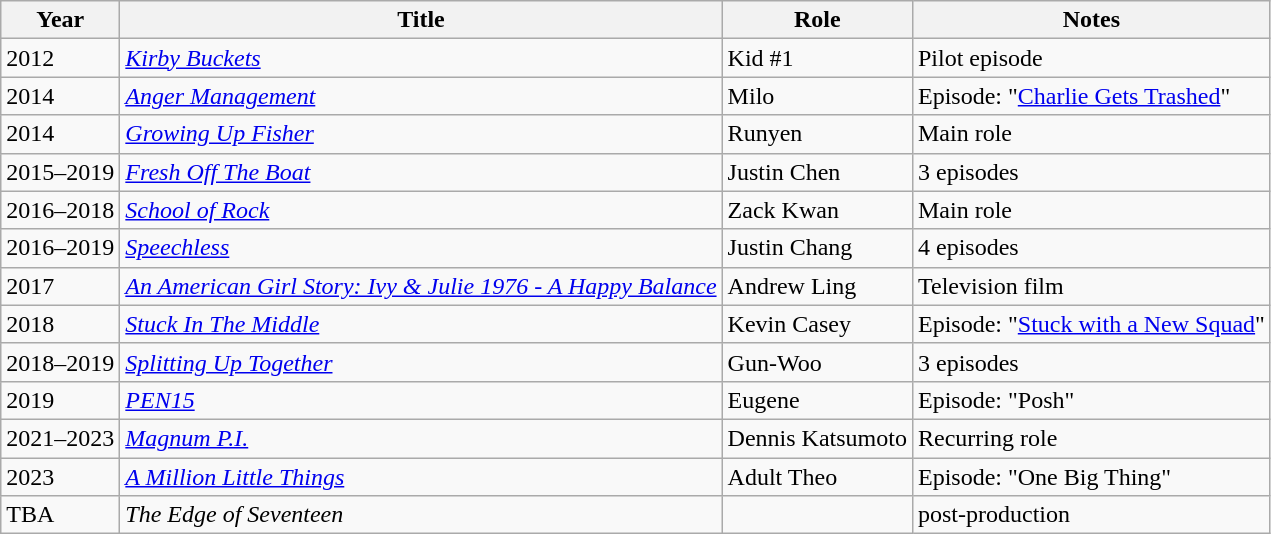<table class="wikitable sortable">
<tr>
<th>Year</th>
<th>Title</th>
<th>Role</th>
<th>Notes</th>
</tr>
<tr>
<td>2012</td>
<td><em><a href='#'>Kirby Buckets</a></em></td>
<td>Kid #1</td>
<td>Pilot episode</td>
</tr>
<tr>
<td>2014</td>
<td><a href='#'><em>Anger Management</em></a></td>
<td>Milo</td>
<td>Episode: "<a href='#'>Charlie Gets Trashed</a>"</td>
</tr>
<tr>
<td>2014</td>
<td><em><a href='#'>Growing Up Fisher</a></em></td>
<td>Runyen</td>
<td>Main role</td>
</tr>
<tr>
<td>2015–2019</td>
<td><a href='#'><em>Fresh Off The Boat</em></a></td>
<td>Justin Chen</td>
<td>3 episodes</td>
</tr>
<tr>
<td>2016–2018</td>
<td><a href='#'><em>School of Rock</em></a></td>
<td>Zack Kwan</td>
<td>Main role</td>
</tr>
<tr>
<td>2016–2019</td>
<td><a href='#'><em>Speechless</em></a></td>
<td>Justin Chang</td>
<td>4 episodes</td>
</tr>
<tr>
<td>2017</td>
<td><a href='#'><em>An American Girl Story: Ivy & Julie 1976 - A Happy Balance</em></a></td>
<td>Andrew Ling</td>
<td>Television film</td>
</tr>
<tr>
<td>2018</td>
<td><a href='#'><em>Stuck In The Middle</em></a></td>
<td>Kevin Casey</td>
<td>Episode: "<a href='#'>Stuck with a New Squad</a>"</td>
</tr>
<tr>
<td>2018–2019</td>
<td><em><a href='#'>Splitting Up Together</a></em></td>
<td>Gun-Woo</td>
<td>3 episodes</td>
</tr>
<tr>
<td>2019</td>
<td><em><a href='#'>PEN15</a></em></td>
<td>Eugene</td>
<td>Episode: "Posh"</td>
</tr>
<tr>
<td>2021–2023</td>
<td><a href='#'><em>Magnum P.I.</em></a></td>
<td>Dennis Katsumoto</td>
<td>Recurring role</td>
</tr>
<tr>
<td>2023</td>
<td><em><a href='#'>A Million Little Things</a></em></td>
<td>Adult Theo</td>
<td>Episode: "One Big Thing"</td>
</tr>
<tr>
<td>TBA</td>
<td><em>The Edge of Seventeen</em></td>
<td></td>
<td>post-production</td>
</tr>
</table>
